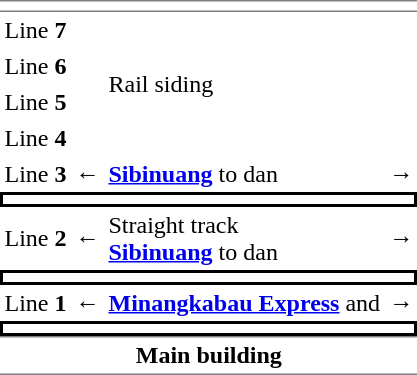<table cellspacing="0" cellpadding="3">
<tr>
<td colspan="4" style="border-top:solid 1px gray;border-bottom:solid 1px gray;text-align:center"> </td>
</tr>
<tr>
<td>Line <strong>7</strong></td>
<td></td>
<td rowspan="4">Rail siding</td>
<td></td>
</tr>
<tr>
<td>Line <strong>6</strong></td>
<td></td>
<td></td>
</tr>
<tr>
<td>Line <strong>5</strong></td>
<td></td>
<td></td>
</tr>
<tr>
<td>Line <strong>4</strong></td>
<td></td>
<td></td>
</tr>
<tr>
<td>Line <strong>3</strong></td>
<td>← </td>
<td> <strong><a href='#'>Sibinuang</a></strong> to  dan </td>
<td> →</td>
</tr>
<tr>
<td colspan="4" style="text-align:center; border-top:solid 2px black;border-left:solid 2px black;border-right:solid 2px black;border-bottom:solid 2px black;"></td>
</tr>
<tr>
<td>Line <strong>2</strong></td>
<td>← </td>
<td>Straight track<br> <strong><a href='#'>Sibinuang</a></strong> to  dan </td>
<td> →</td>
</tr>
<tr>
<td colspan="4" style="text-align:center; border-top:solid 2px black;border-left:solid 2px black;border-right:solid 2px black;border-bottom:solid 2px black;"></td>
</tr>
<tr>
<td>Line <strong>1</strong></td>
<td>← </td>
<td> <strong><a href='#'>Minangkabau Express</a></strong>  and </td>
<td> →</td>
</tr>
<tr>
<td colspan="4" style="text-align:center; border-top:solid 2px black;border-left:solid 2px black;border-right:solid 2px black;border-bottom:solid 2px black;"></td>
</tr>
<tr>
<td colspan="4" style="border-top:solid 1px gray;border-bottom:solid 1px gray;text-align:center"><strong>Main building</strong></td>
</tr>
</table>
